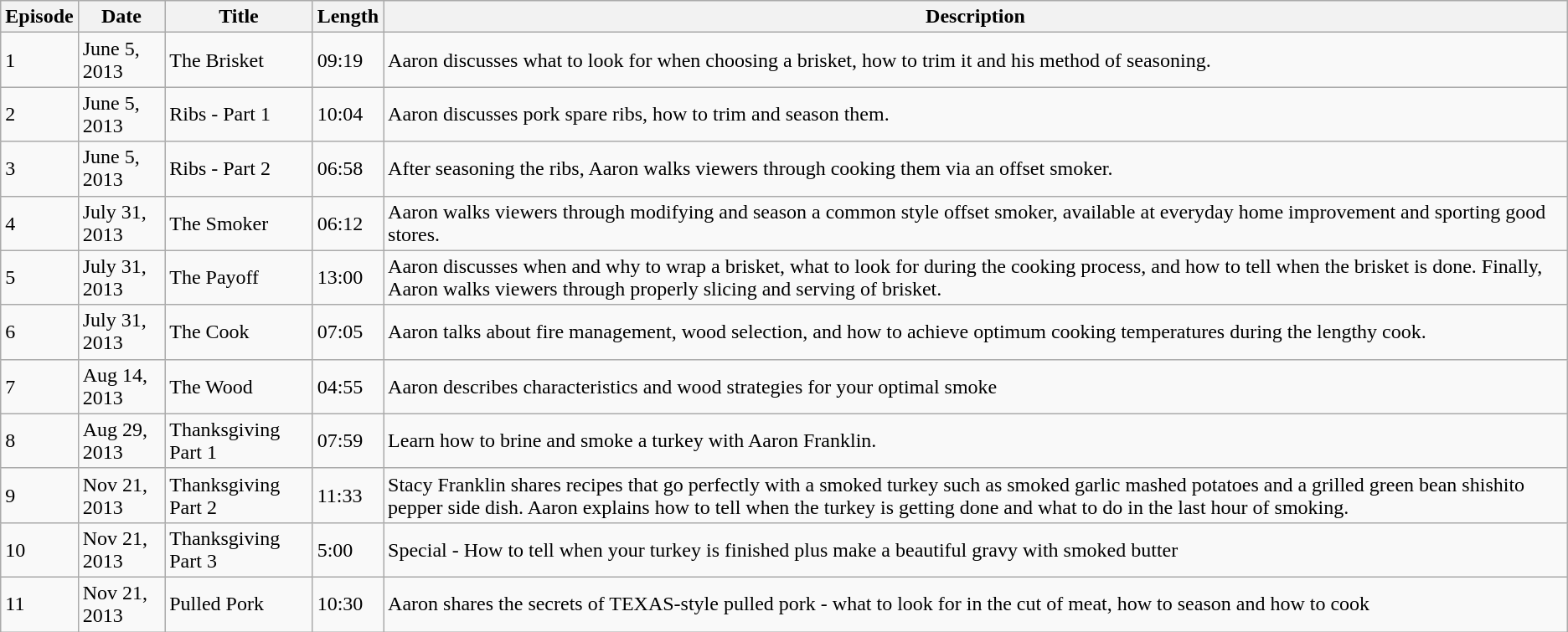<table class="wikitable">
<tr>
<th>Episode</th>
<th>Date</th>
<th>Title</th>
<th>Length</th>
<th>Description</th>
</tr>
<tr>
<td>1</td>
<td>June 5, 2013</td>
<td>The Brisket</td>
<td>09:19</td>
<td>Aaron discusses what to look for when choosing a brisket, how to trim it and his method of seasoning.</td>
</tr>
<tr>
<td>2</td>
<td>June 5, 2013</td>
<td>Ribs - Part 1</td>
<td>10:04</td>
<td>Aaron discusses pork spare ribs, how to trim and season them.</td>
</tr>
<tr>
<td>3</td>
<td>June 5, 2013</td>
<td>Ribs - Part 2</td>
<td>06:58</td>
<td>After seasoning the ribs, Aaron walks viewers through cooking them via an offset smoker.</td>
</tr>
<tr>
<td>4</td>
<td>July 31, 2013</td>
<td>The Smoker</td>
<td>06:12</td>
<td>Aaron walks viewers through modifying and season a common style offset smoker, available at everyday home improvement and sporting good stores.</td>
</tr>
<tr>
<td>5</td>
<td>July 31, 2013</td>
<td>The Payoff</td>
<td>13:00</td>
<td>Aaron discusses when and why to wrap a brisket, what to look for during the cooking process, and how to tell when the brisket is done. Finally, Aaron walks viewers through properly slicing and serving of brisket.</td>
</tr>
<tr>
<td>6</td>
<td>July 31, 2013</td>
<td>The Cook</td>
<td>07:05</td>
<td>Aaron talks about fire management, wood selection, and how to achieve optimum cooking temperatures during the lengthy cook.</td>
</tr>
<tr>
<td>7</td>
<td>Aug 14, 2013</td>
<td>The Wood</td>
<td>04:55</td>
<td>Aaron describes characteristics and wood strategies for your optimal smoke</td>
</tr>
<tr>
<td>8</td>
<td>Aug 29, 2013</td>
<td>Thanksgiving Part 1</td>
<td>07:59</td>
<td>Learn how to brine and smoke a turkey with Aaron Franklin.</td>
</tr>
<tr>
<td>9</td>
<td>Nov 21, 2013</td>
<td>Thanksgiving Part 2</td>
<td>11:33</td>
<td>Stacy Franklin shares recipes that go perfectly with a smoked turkey such as smoked garlic mashed potatoes and a grilled green bean shishito pepper side dish. Aaron explains how to tell when the turkey is getting done and what to do in the last hour of smoking.</td>
</tr>
<tr>
<td>10</td>
<td>Nov 21, 2013</td>
<td>Thanksgiving Part 3</td>
<td>5:00</td>
<td>Special - How to tell when your turkey is finished plus make a beautiful gravy with smoked butter</td>
</tr>
<tr>
<td>11</td>
<td>Nov 21, 2013</td>
<td>Pulled Pork</td>
<td>10:30</td>
<td>Aaron shares the secrets of TEXAS-style pulled pork - what to look for in the cut of meat, how to season and how to cook</td>
</tr>
</table>
